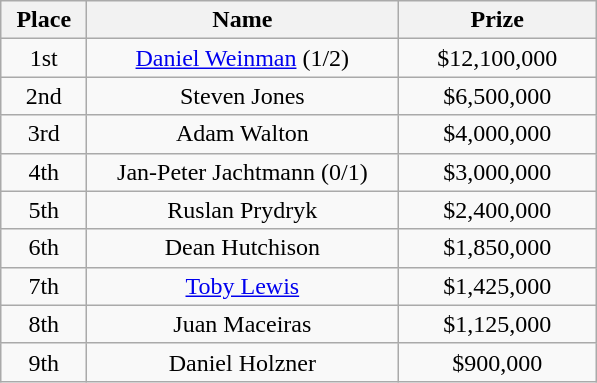<table class="wikitable">
<tr>
<th width="50">Place</th>
<th width="200">Name</th>
<th width="125">Prize</th>
</tr>
<tr>
<td align = "center">1st</td>
<td align = "center"> <a href='#'>Daniel Weinman</a> (1/2)</td>
<td align="center">$12,100,000</td>
</tr>
<tr>
<td align = "center">2nd</td>
<td align = "center"> Steven Jones</td>
<td align="center">$6,500,000</td>
</tr>
<tr>
<td align = "center">3rd</td>
<td align = "center"> Adam Walton</td>
<td align="center">$4,000,000</td>
</tr>
<tr>
<td align = "center">4th</td>
<td align = "center"> Jan-Peter Jachtmann (0/1)</td>
<td align = "center">$3,000,000</td>
</tr>
<tr>
<td align = "center">5th</td>
<td align = "center"> Ruslan Prydryk</td>
<td align = "center">$2,400,000</td>
</tr>
<tr>
<td align = "center">6th</td>
<td align = "center"> Dean Hutchison</td>
<td align = "center">$1,850,000</td>
</tr>
<tr>
<td align = "center">7th</td>
<td align = "center"> <a href='#'>Toby Lewis</a></td>
<td align = "center">$1,425,000</td>
</tr>
<tr>
<td align = "center">8th</td>
<td align = "center"> Juan Maceiras</td>
<td align = "center">$1,125,000</td>
</tr>
<tr>
<td align = "center">9th</td>
<td align = "center"> Daniel Holzner</td>
<td align = "center">$900,000</td>
</tr>
</table>
